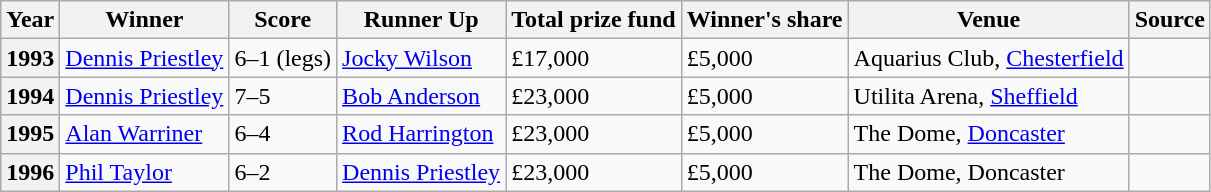<table class="wikitable">
<tr>
<th>Year</th>
<th>Winner</th>
<th>Score</th>
<th>Runner Up</th>
<th>Total prize fund</th>
<th>Winner's share</th>
<th>Venue</th>
<th>Source</th>
</tr>
<tr>
<th scope="row">1993</th>
<td> <a href='#'>Dennis Priestley</a></td>
<td>6–1 (legs)</td>
<td> <a href='#'>Jocky Wilson</a></td>
<td>£17,000</td>
<td>£5,000</td>
<td>Aquarius Club, <a href='#'>Chesterfield</a></td>
<td></td>
</tr>
<tr>
<th scope="row">1994</th>
<td> <a href='#'>Dennis Priestley</a></td>
<td>7–5</td>
<td> <a href='#'>Bob Anderson</a></td>
<td>£23,000</td>
<td>£5,000</td>
<td>Utilita Arena, <a href='#'>Sheffield</a></td>
<td></td>
</tr>
<tr>
<th scope="row">1995</th>
<td> <a href='#'>Alan Warriner</a></td>
<td>6–4</td>
<td> <a href='#'>Rod Harrington</a></td>
<td>£23,000</td>
<td>£5,000</td>
<td>The Dome, <a href='#'>Doncaster</a></td>
<td></td>
</tr>
<tr>
<th scope="row">1996</th>
<td> <a href='#'>Phil Taylor</a></td>
<td>6–2</td>
<td> <a href='#'>Dennis Priestley</a></td>
<td>£23,000</td>
<td>£5,000</td>
<td>The Dome, Doncaster</td>
<td></td>
</tr>
</table>
